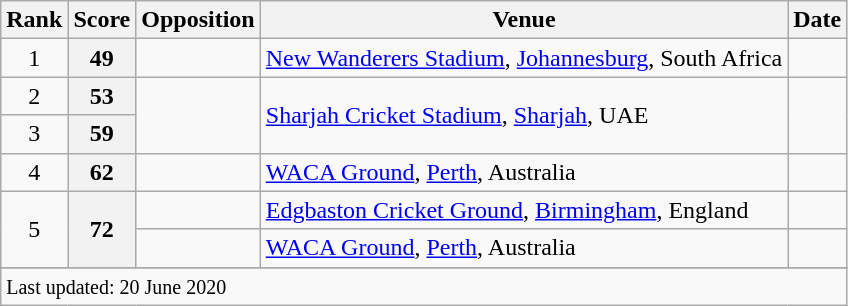<table class="wikitable plainrowheaders sortable">
<tr>
<th scope=col>Rank</th>
<th scope=col>Score</th>
<th scope=col>Opposition</th>
<th scope=col>Venue</th>
<th scope=col>Date</th>
</tr>
<tr>
<td align=center>1</td>
<th scope=row style=text-align:center;>49</th>
<td></td>
<td><a href='#'>New Wanderers Stadium</a>, <a href='#'>Johannesburg</a>, South Africa</td>
<td></td>
</tr>
<tr>
<td align=center>2</td>
<th scope=row style=text-align:center;>53</th>
<td rowspan="2"></td>
<td rowspan=2><a href='#'>Sharjah Cricket Stadium</a>, <a href='#'>Sharjah</a>, UAE</td>
<td rowspan=2></td>
</tr>
<tr>
<td align=center>3</td>
<th scope=row style=text-align:center;>59</th>
</tr>
<tr>
<td align=center>4</td>
<th scope=row style=text-align:center;>62</th>
<td></td>
<td><a href='#'>WACA Ground</a>, <a href='#'>Perth</a>, Australia</td>
<td></td>
</tr>
<tr>
<td align=center rowspan=2>5</td>
<th scope=row style=text-align:center; rowspan=2>72</th>
<td></td>
<td><a href='#'>Edgbaston Cricket Ground</a>, <a href='#'>Birmingham</a>, England</td>
<td></td>
</tr>
<tr>
<td></td>
<td><a href='#'>WACA Ground</a>, <a href='#'>Perth</a>, Australia</td>
<td></td>
</tr>
<tr>
</tr>
<tr class=sortbottom>
<td colspan=5><small>Last updated: 20 June 2020</small></td>
</tr>
</table>
